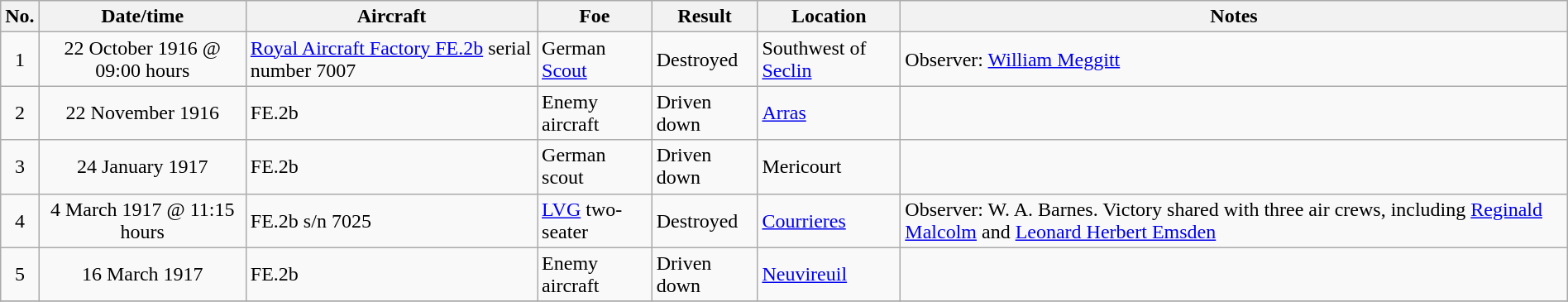<table class="wikitable" border="1" style="margin: 1em auto 1em auto">
<tr>
<th>No.</th>
<th>Date/time</th>
<th>Aircraft</th>
<th>Foe</th>
<th>Result</th>
<th>Location</th>
<th>Notes</th>
</tr>
<tr>
<td align="center">1</td>
<td align="center">22 October 1916 @ 09:00 hours</td>
<td><a href='#'>Royal Aircraft Factory FE.2b</a> serial number 7007</td>
<td>German <a href='#'>Scout</a></td>
<td>Destroyed</td>
<td>Southwest of <a href='#'>Seclin</a></td>
<td>Observer: <a href='#'>William Meggitt</a></td>
</tr>
<tr>
<td align="center">2</td>
<td align="center">22 November 1916</td>
<td>FE.2b</td>
<td>Enemy aircraft</td>
<td>Driven down</td>
<td><a href='#'>Arras</a></td>
<td></td>
</tr>
<tr>
<td align="center">3</td>
<td align="center">24 January 1917</td>
<td>FE.2b</td>
<td>German scout</td>
<td>Driven down</td>
<td>Mericourt</td>
<td></td>
</tr>
<tr>
<td align="center">4</td>
<td align="center">4 March 1917 @ 11:15 hours</td>
<td>FE.2b s/n 7025</td>
<td><a href='#'>LVG</a> two-seater</td>
<td>Destroyed</td>
<td><a href='#'>Courrieres</a></td>
<td>Observer: W. A. Barnes. Victory shared with three air crews, including <a href='#'>Reginald Malcolm</a> and <a href='#'>Leonard Herbert Emsden</a></td>
</tr>
<tr>
<td align="center">5</td>
<td align="center">16 March 1917</td>
<td>FE.2b</td>
<td>Enemy aircraft</td>
<td>Driven down</td>
<td><a href='#'>Neuvireuil</a></td>
<td></td>
</tr>
<tr>
</tr>
</table>
